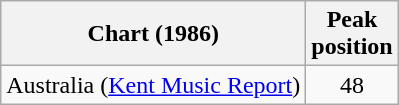<table class="wikitable sortable">
<tr>
<th>Chart (1986)</th>
<th>Peak<br>position</th>
</tr>
<tr>
<td>Australia (<a href='#'>Kent Music Report</a>)</td>
<td style="text-align:center;">48</td>
</tr>
</table>
